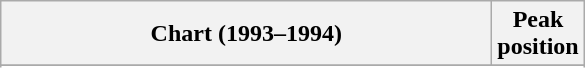<table class="wikitable sortable plainrowheaders">
<tr>
<th style="width:20em;">Chart (1993–1994)</th>
<th>Peak<br>position</th>
</tr>
<tr>
</tr>
<tr>
</tr>
<tr>
</tr>
<tr>
</tr>
<tr>
</tr>
<tr>
</tr>
<tr>
</tr>
</table>
